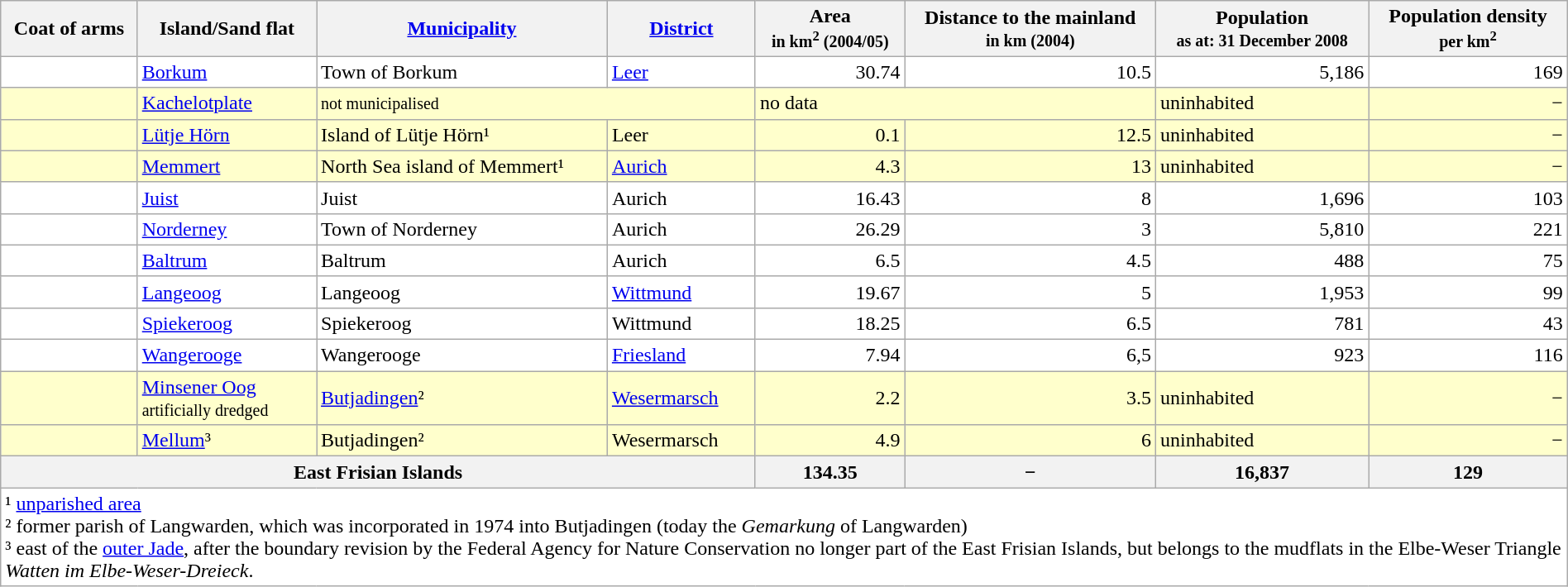<table class="wikitable" style="width:100%;">
<tr class="hintergrundfarbe5">
<th>Coat of arms</th>
<th>Island/Sand flat</th>
<th><a href='#'>Municipality</a></th>
<th><a href='#'>District</a></th>
<th>Area<br><small>in km<sup>2</sup> (2004/05)</small></th>
<th>Distance to the mainland<br><small>in km (2004)</small></th>
<th>Population<br><small>as at: 31 December 2008</small></th>
<th>Population density<br><small>per km<sup>2</sup></small></th>
</tr>
<tr style="background: #FFFFFF;">
<td align="center"></td>
<td><a href='#'>Borkum</a></td>
<td>Town of Borkum</td>
<td><a href='#'>Leer</a></td>
<td align=right>30.74</td>
<td align=right>10.5</td>
<td align=right>5,186</td>
<td align=right>169</td>
</tr>
<tr style="background: #FFFFCC;">
<td></td>
<td><a href='#'>Kachelotplate</a></td>
<td colspan="2"><small>not municipalised</small></td>
<td colspan="2">no data</td>
<td>uninhabited</td>
<td align=right>−</td>
</tr>
<tr style="background: #FFFFCC;">
<td></td>
<td><a href='#'>Lütje Hörn</a></td>
<td>Island of Lütje Hörn¹</td>
<td>Leer</td>
<td align=right>0.1</td>
<td align=right>12.5</td>
<td>uninhabited</td>
<td align=right>−</td>
</tr>
<tr style="background: #FFFFCC;">
<td></td>
<td><a href='#'>Memmert</a></td>
<td>North Sea island of Memmert¹</td>
<td><a href='#'>Aurich</a></td>
<td align=right>4.3</td>
<td align=right>13</td>
<td>uninhabited</td>
<td align=right>−</td>
</tr>
<tr style="background: #FFFFFF;">
<td align="center"></td>
<td><a href='#'>Juist</a></td>
<td>Juist</td>
<td>Aurich</td>
<td align=right>16.43</td>
<td align=right>8</td>
<td align=right>1,696</td>
<td align=right>103</td>
</tr>
<tr style="background: #FFFFFF;">
<td align="center"></td>
<td><a href='#'>Norderney</a></td>
<td>Town of Norderney</td>
<td>Aurich</td>
<td align=right>26.29</td>
<td align=right>3</td>
<td align=right>5,810</td>
<td align=right>221</td>
</tr>
<tr style="background: #FFFFFF;">
<td align="center"></td>
<td><a href='#'>Baltrum</a></td>
<td>Baltrum</td>
<td>Aurich</td>
<td align=right>6.5</td>
<td align=right>4.5</td>
<td align=right>488</td>
<td align=right>75</td>
</tr>
<tr style="background: #FFFFFF;">
<td align="center"></td>
<td><a href='#'>Langeoog</a></td>
<td>Langeoog</td>
<td><a href='#'>Wittmund</a></td>
<td align=right>19.67</td>
<td align=right>5</td>
<td align=right>1,953</td>
<td align=right>99</td>
</tr>
<tr style="background: #FFFFFF;">
<td align="center"></td>
<td><a href='#'>Spiekeroog</a></td>
<td>Spiekeroog</td>
<td>Wittmund</td>
<td align=right>18.25</td>
<td align=right>6.5</td>
<td align=right>781</td>
<td align=right>43</td>
</tr>
<tr style="background: #FFFFFF;">
<td align="center"></td>
<td><a href='#'>Wangerooge</a></td>
<td>Wangerooge</td>
<td><a href='#'>Friesland</a></td>
<td align=right>7.94</td>
<td align=right>6,5</td>
<td align=right>923</td>
<td align=right>116</td>
</tr>
<tr style="background: #FFFFCC;">
<td></td>
<td><a href='#'>Minsener Oog</a><br><small>artificially dredged</small></td>
<td><a href='#'>Butjadingen</a>²</td>
<td><a href='#'>Wesermarsch</a></td>
<td align=right>2.2</td>
<td align=right>3.5</td>
<td>uninhabited</td>
<td align=right>−</td>
</tr>
<tr style="background: #FFFFCC;">
<td></td>
<td><a href='#'>Mellum</a>³</td>
<td>Butjadingen²</td>
<td>Wesermarsch</td>
<td align=right>4.9</td>
<td align=right>6</td>
<td>uninhabited</td>
<td align=right>−</td>
</tr>
<tr class="hintergrundfarbe5">
<th colspan="4">East Frisian Islands</th>
<th align=right>134.35</th>
<th align=right>−</th>
<th align=right>16,837</th>
<th align=right>129</th>
</tr>
<tr style="background: #FFFFFF;">
<td colspan="99">¹ <a href='#'>unparished area</a><br>² former parish of Langwarden, which was incorporated in 1974 into Butjadingen (today the <em>Gemarkung</em> of Langwarden)<br>³ east of the <a href='#'>outer Jade</a>, after the boundary revision by the Federal Agency for Nature Conservation no longer part of the East Frisian Islands, but belongs to the mudflats in the Elbe-Weser Triangle <em>Watten im Elbe-Weser-Dreieck</em>.</td>
</tr>
</table>
